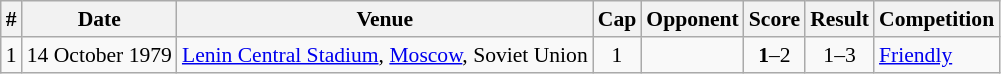<table class="wikitable sortable" style="font-size:90%">
<tr>
<th>#</th>
<th>Date</th>
<th>Venue</th>
<th>Cap</th>
<th>Opponent</th>
<th>Score</th>
<th>Result</th>
<th>Competition</th>
</tr>
<tr>
<td>1</td>
<td>14 October 1979</td>
<td><a href='#'>Lenin Central Stadium</a>, <a href='#'>Moscow</a>, Soviet Union</td>
<td align=center>1</td>
<td></td>
<td align=center><strong>1</strong>–2</td>
<td align=center>1–3</td>
<td><a href='#'>Friendly</a></td>
</tr>
</table>
